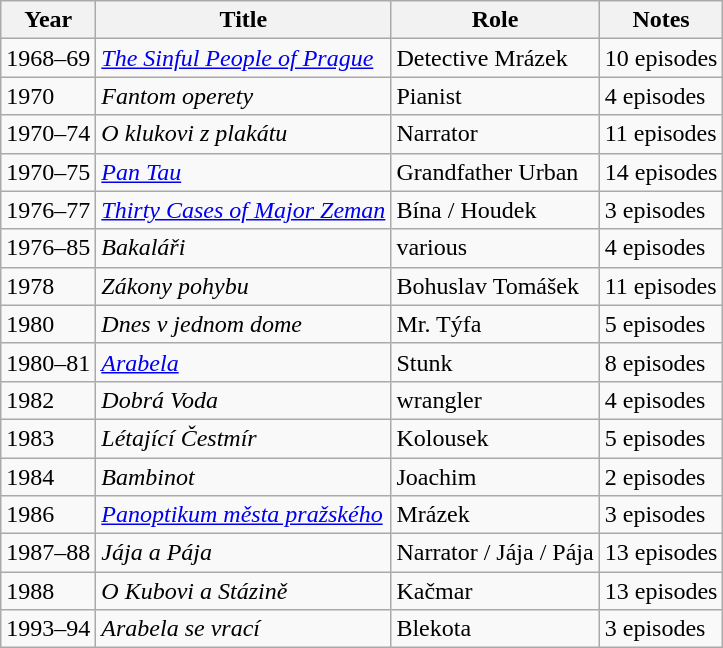<table class="wikitable sortable">
<tr>
<th>Year</th>
<th>Title</th>
<th>Role</th>
<th class="unsortable">Notes</th>
</tr>
<tr>
<td>1968–69</td>
<td><em><a href='#'>The Sinful People of Prague</a></em></td>
<td>Detective Mrázek</td>
<td>10 episodes</td>
</tr>
<tr>
<td>1970</td>
<td><em>Fantom operety</em></td>
<td>Pianist</td>
<td>4 episodes</td>
</tr>
<tr>
<td>1970–74</td>
<td><em>O klukovi z plakátu</em></td>
<td>Narrator</td>
<td>11 episodes</td>
</tr>
<tr>
<td>1970–75</td>
<td><em><a href='#'>Pan Tau</a></em></td>
<td>Grandfather Urban</td>
<td>14 episodes</td>
</tr>
<tr>
<td>1976–77</td>
<td><em><a href='#'>Thirty Cases of Major Zeman</a></em></td>
<td>Bína / Houdek</td>
<td>3 episodes</td>
</tr>
<tr>
<td>1976–85</td>
<td><em>Bakaláři</em></td>
<td>various</td>
<td>4 episodes</td>
</tr>
<tr>
<td>1978</td>
<td><em>Zákony pohybu</em></td>
<td>Bohuslav Tomášek</td>
<td>11 episodes</td>
</tr>
<tr>
<td>1980</td>
<td><em>Dnes v jednom dome</em></td>
<td>Mr. Týfa</td>
<td>5 episodes</td>
</tr>
<tr>
<td>1980–81</td>
<td><em><a href='#'>Arabela</a></em></td>
<td>Stunk</td>
<td>8 episodes</td>
</tr>
<tr>
<td>1982</td>
<td><em>Dobrá Voda</em></td>
<td>wrangler</td>
<td>4 episodes</td>
</tr>
<tr>
<td>1983</td>
<td><em>Létající Čestmír</em></td>
<td>Kolousek</td>
<td>5 episodes</td>
</tr>
<tr>
<td>1984</td>
<td><em>Bambinot</em></td>
<td>Joachim</td>
<td>2 episodes</td>
</tr>
<tr>
<td>1986</td>
<td><em><a href='#'>Panoptikum města pražského</a></em></td>
<td>Mrázek</td>
<td>3 episodes</td>
</tr>
<tr>
<td>1987–88</td>
<td><em>Jája a Pája</em></td>
<td>Narrator / Jája / Pája</td>
<td>13 episodes</td>
</tr>
<tr>
<td>1988</td>
<td><em>O Kubovi a Stázině</em></td>
<td>Kačmar</td>
<td>13 episodes</td>
</tr>
<tr>
<td>1993–94</td>
<td><em>Arabela se vrací</em></td>
<td>Blekota</td>
<td>3 episodes</td>
</tr>
</table>
